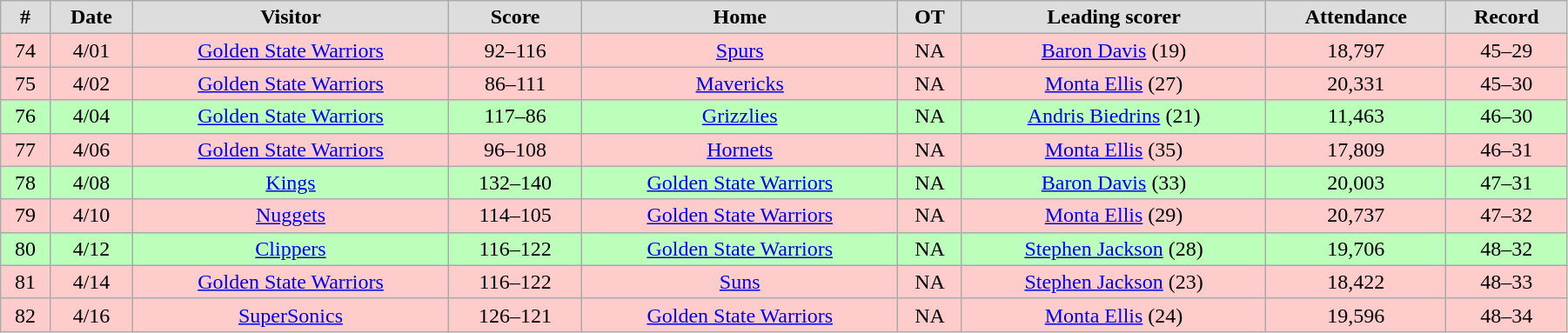<table class="wikitable" width="95%" style="text-align:center;">
<tr bgcolor="#dddddd">
<td><strong>#</strong></td>
<td><strong>Date</strong></td>
<td><strong>Visitor</strong></td>
<td><strong>Score</strong></td>
<td><strong>Home</strong></td>
<td><strong>OT</strong></td>
<td><strong>Leading scorer</strong></td>
<td><strong>Attendance</strong></td>
<td><strong>Record</strong></td>
</tr>
<tr bgcolor="#ffcccc">
<td>74</td>
<td>4/01</td>
<td><a href='#'>Golden State Warriors</a></td>
<td>92–116</td>
<td><a href='#'>Spurs</a></td>
<td>NA</td>
<td><a href='#'>Baron Davis</a> (19)</td>
<td>18,797</td>
<td>45–29</td>
</tr>
<tr bgcolor="#ffcccc">
<td>75</td>
<td>4/02</td>
<td><a href='#'>Golden State Warriors</a></td>
<td>86–111</td>
<td><a href='#'>Mavericks</a></td>
<td>NA</td>
<td><a href='#'>Monta Ellis</a> (27)</td>
<td>20,331</td>
<td>45–30</td>
</tr>
<tr bgcolor="#bbffbb">
<td>76</td>
<td>4/04</td>
<td><a href='#'>Golden State Warriors</a></td>
<td>117–86</td>
<td><a href='#'>Grizzlies</a></td>
<td>NA</td>
<td><a href='#'>Andris Biedrins</a> (21)</td>
<td>11,463</td>
<td>46–30</td>
</tr>
<tr bgcolor="#ffcccc">
<td>77</td>
<td>4/06</td>
<td><a href='#'>Golden State Warriors</a></td>
<td>96–108</td>
<td><a href='#'>Hornets</a></td>
<td>NA</td>
<td><a href='#'>Monta Ellis</a> (35)</td>
<td>17,809</td>
<td>46–31</td>
</tr>
<tr bgcolor="#bbffbb">
<td>78</td>
<td>4/08</td>
<td><a href='#'>Kings</a></td>
<td>132–140</td>
<td><a href='#'>Golden State Warriors</a></td>
<td>NA</td>
<td><a href='#'>Baron Davis</a> (33)</td>
<td>20,003</td>
<td>47–31</td>
</tr>
<tr bgcolor="#ffcccc">
<td>79</td>
<td>4/10</td>
<td><a href='#'>Nuggets</a></td>
<td>114–105</td>
<td><a href='#'>Golden State Warriors</a></td>
<td>NA</td>
<td><a href='#'>Monta Ellis</a> (29)</td>
<td>20,737</td>
<td>47–32</td>
</tr>
<tr bgcolor="#bbffbb">
<td>80</td>
<td>4/12</td>
<td><a href='#'>Clippers</a></td>
<td>116–122</td>
<td><a href='#'>Golden State Warriors</a></td>
<td>NA</td>
<td><a href='#'>Stephen Jackson</a> (28)</td>
<td>19,706</td>
<td>48–32</td>
</tr>
<tr bgcolor="#ffcccc">
<td>81</td>
<td>4/14</td>
<td><a href='#'>Golden State Warriors</a></td>
<td>116–122</td>
<td><a href='#'>Suns</a></td>
<td>NA</td>
<td><a href='#'>Stephen Jackson</a> (23)</td>
<td>18,422</td>
<td>48–33</td>
</tr>
<tr bgcolor="#ffcccc">
<td>82</td>
<td>4/16</td>
<td><a href='#'>SuperSonics</a></td>
<td>126–121</td>
<td><a href='#'>Golden State Warriors</a></td>
<td>NA</td>
<td><a href='#'>Monta Ellis</a> (24)</td>
<td>19,596</td>
<td>48–34</td>
</tr>
</table>
